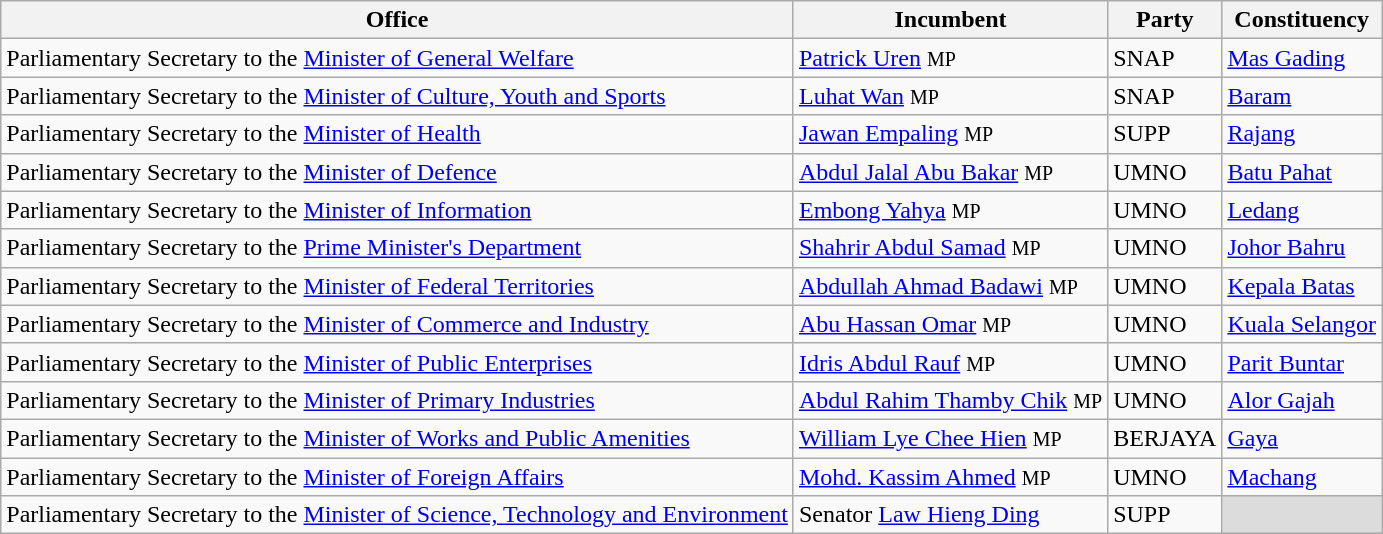<table class="sortable wikitable">
<tr>
<th>Office</th>
<th>Incumbent</th>
<th>Party</th>
<th>Constituency</th>
</tr>
<tr>
<td>Parliamentary Secretary to the <a href='#'>Minister of General Welfare</a></td>
<td><a href='#'>Patrick Uren</a> <small>MP</small></td>
<td>SNAP</td>
<td><a href='#'>Mas Gading</a></td>
</tr>
<tr>
<td>Parliamentary Secretary to the <a href='#'>Minister of Culture, Youth and Sports</a></td>
<td><a href='#'>Luhat Wan</a> <small>MP</small></td>
<td>SNAP</td>
<td><a href='#'>Baram</a></td>
</tr>
<tr>
<td>Parliamentary Secretary to the <a href='#'>Minister of Health</a></td>
<td><a href='#'>Jawan Empaling</a> <small>MP</small></td>
<td>SUPP</td>
<td><a href='#'>Rajang</a></td>
</tr>
<tr>
<td>Parliamentary Secretary to the <a href='#'>Minister of Defence</a></td>
<td><a href='#'>Abdul Jalal Abu Bakar</a> <small>MP</small></td>
<td>UMNO</td>
<td><a href='#'>Batu Pahat</a></td>
</tr>
<tr>
<td>Parliamentary Secretary to the <a href='#'>Minister of Information</a></td>
<td><a href='#'>Embong Yahya</a> <small>MP</small></td>
<td>UMNO</td>
<td><a href='#'>Ledang</a></td>
</tr>
<tr>
<td>Parliamentary Secretary to the <a href='#'>Prime Minister's Department</a></td>
<td><a href='#'>Shahrir Abdul Samad</a> <small>MP</small></td>
<td>UMNO</td>
<td><a href='#'>Johor Bahru</a></td>
</tr>
<tr>
<td>Parliamentary Secretary to the <a href='#'>Minister of Federal Territories</a></td>
<td><a href='#'>Abdullah Ahmad Badawi</a> <small>MP</small></td>
<td>UMNO</td>
<td><a href='#'>Kepala Batas</a></td>
</tr>
<tr>
<td>Parliamentary Secretary to the <a href='#'>Minister of Commerce and Industry</a></td>
<td><a href='#'>Abu Hassan Omar</a> <small>MP</small></td>
<td>UMNO</td>
<td><a href='#'>Kuala Selangor</a></td>
</tr>
<tr>
<td>Parliamentary Secretary to the <a href='#'>Minister of Public Enterprises</a></td>
<td><a href='#'>Idris Abdul Rauf</a> <small>MP</small></td>
<td>UMNO</td>
<td><a href='#'>Parit Buntar</a></td>
</tr>
<tr>
<td>Parliamentary Secretary to the <a href='#'>Minister of Primary Industries</a></td>
<td><a href='#'>Abdul Rahim Thamby Chik</a> <small>MP</small></td>
<td>UMNO</td>
<td><a href='#'>Alor Gajah</a></td>
</tr>
<tr>
<td>Parliamentary Secretary to the <a href='#'>Minister of Works and Public Amenities</a></td>
<td><a href='#'>William Lye Chee Hien</a> <small>MP</small></td>
<td>BERJAYA</td>
<td><a href='#'>Gaya</a></td>
</tr>
<tr>
<td>Parliamentary Secretary to the <a href='#'>Minister of Foreign Affairs</a></td>
<td><a href='#'>Mohd. Kassim Ahmed</a> <small>MP</small></td>
<td>UMNO</td>
<td><a href='#'>Machang</a></td>
</tr>
<tr>
<td>Parliamentary Secretary to the <a href='#'>Minister of Science, Technology and Environment</a></td>
<td>Senator <a href='#'>Law Hieng Ding</a></td>
<td>SUPP</td>
<td bgcolor=dcdcdc></td>
</tr>
</table>
